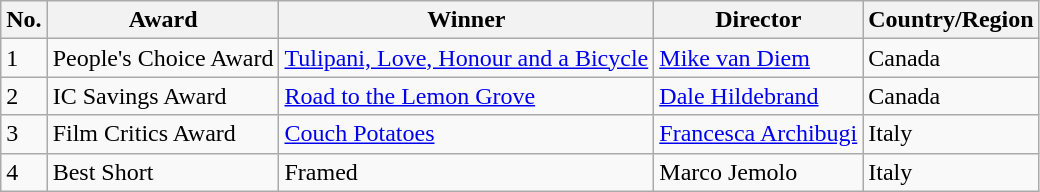<table class="wikitable">
<tr>
<th>No.</th>
<th>Award</th>
<th>Winner</th>
<th>Director</th>
<th>Country/Region</th>
</tr>
<tr>
<td>1</td>
<td>People's Choice Award</td>
<td><a href='#'>Tulipani, Love, Honour and a Bicycle</a></td>
<td><a href='#'>Mike van Diem</a></td>
<td>Canada</td>
</tr>
<tr>
<td>2</td>
<td>IC Savings Award</td>
<td><a href='#'>Road to the Lemon Grove</a></td>
<td><a href='#'>Dale Hildebrand</a></td>
<td>Canada</td>
</tr>
<tr>
<td>3</td>
<td>Film Critics Award</td>
<td><a href='#'>Couch Potatoes</a></td>
<td><a href='#'>Francesca Archibugi</a></td>
<td>Italy</td>
</tr>
<tr>
<td>4</td>
<td>Best Short</td>
<td>Framed</td>
<td>Marco Jemolo</td>
<td>Italy</td>
</tr>
</table>
